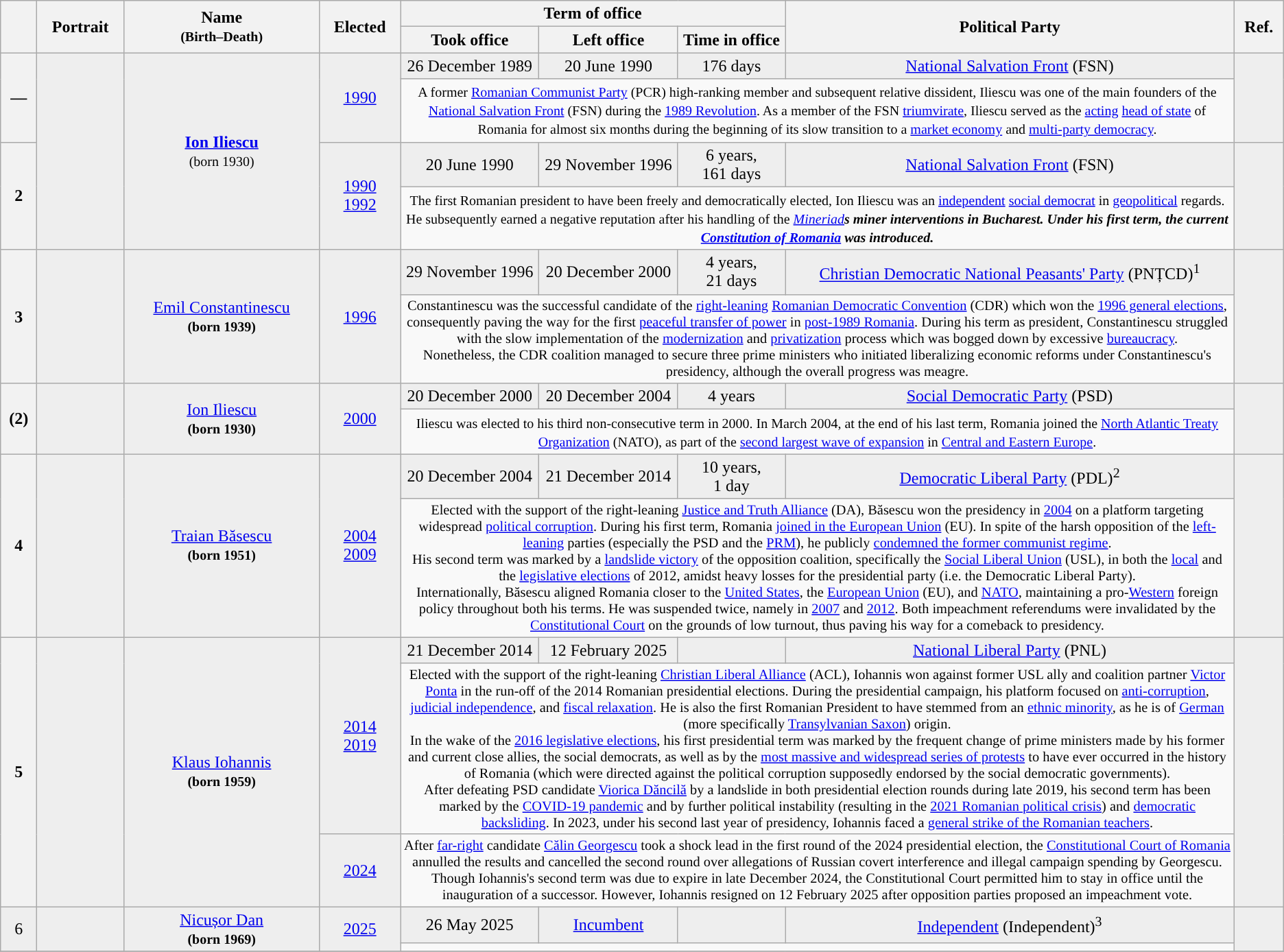<table class=wikitable style=text-align:center>
<tr>
<th rowspan="2"></th>
<th rowspan="2">Portrait</th>
<th rowspan="2">Name<br><small>(Birth–Death)</small></th>
<th rowspan="2">Elected</th>
<th colspan="3" width="30%">Term of office</th>
<th rowspan="2" width="35%">Political Party</th>
<th rowspan="2">Ref.</th>
</tr>
<tr>
<th>Took office</th>
<th>Left office</th>
<th>Time in office</th>
</tr>
<tr bgcolor="#EEEEEE">
<th bgcolor="#EEEEEE" rowspan="2" style="background:">—</th>
<td bgcolor="#EEEEEE" rowspan="4"></td>
<td bgcolor="#EEEEEE" rowspan="4"><strong><a href='#'>Ion Iliescu</a></strong><br><small>(born 1930)</small></td>
<td rowspan="2"><a href='#'>1990</a></td>
<td>26 December 1989</td>
<td>20 June 1990</td>
<td>176 days</td>
<td><a href='#'>National Salvation Front</a> (FSN)</td>
<td rowspan="2"></td>
</tr>
<tr>
<td colspan="4"><small>A former <a href='#'>Romanian Communist Party</a> (PCR) high-ranking member and subsequent relative dissident, Iliescu was one of the main founders of the <a href='#'>National Salvation Front</a> (FSN) during the <a href='#'>1989 Revolution</a>. As a member of the FSN <a href='#'>triumvirate</a>, Iliescu served as the <a href='#'>acting</a> <a href='#'>head of state</a> of Romania for almost six months during the beginning of its slow transition to a <a href='#'>market economy</a> and <a href='#'>multi-party democracy</a>.</small></td>
</tr>
<tr bgcolor="#EEEEEE">
<th rowspan="2" style="background:">2</th>
<td rowspan="2"><a href='#'>1990</a> <br><a href='#'>1992</a></td>
<td>20 June 1990</td>
<td>29 November 1996</td>
<td>6 years,<br>161 days</td>
<td><a href='#'>National Salvation Front</a> (FSN)</td>
<td rowspan="2"></td>
</tr>
<tr>
<td colspan="4"><small>The first Romanian president to have been freely and democratically elected, Ion Iliescu was an <a href='#'>independent</a> <a href='#'>social democrat</a> in <a href='#'>geopolitical</a> regards. He subsequently earned a negative reputation after his handling of the <em><a href='#'>Mineriad</a><strong>s miner interventions in Bucharest. Under his first term, the current <a href='#'>Constitution of Romania</a> was introduced.</small></td>
</tr>
<tr bgcolor=#EEEEEE>
<th rowspan="2" style="background:">3</th>
<td rowspan="2"></td>
<td rowspan="2"></strong><a href='#'>Emil Constantinescu</a><strong><br><small>(born 1939)</small></td>
<td rowspan="2"><a href='#'>1996</a></td>
<td>29 November 1996</td>
<td>20 December 2000</td>
<td>4 years,<br>21 days</td>
<td><a href='#'>Christian Democratic National Peasants' Party</a> (PNȚCD)<sup>1</sup></td>
<td rowspan="2"></td>
</tr>
<tr>
<td colspan="4" style="font-size:85%;">Constantinescu was the successful candidate of the <a href='#'>right-leaning</a> <a href='#'>Romanian Democratic Convention</a> (CDR) which won the <a href='#'>1996 general elections</a>, consequently paving the way for the first <a href='#'>peaceful transfer of power</a> in <a href='#'>post-1989 Romania</a>. During his term as president, Constantinescu struggled with the slow implementation of the <a href='#'>modernization</a> and <a href='#'>privatization</a> process which was bogged down by excessive <a href='#'>bureaucracy</a>.<br>Nonetheless, the CDR coalition managed to secure three prime ministers who initiated liberalizing economic reforms under Constantinescu's presidency, although the overall progress was meagre.</td>
</tr>
<tr bgcolor="#EEEEEE">
<th rowspan="2" style="background:">(2)</th>
<td rowspan="2"></td>
<td rowspan="2"></strong><a href='#'>Ion Iliescu</a><strong><br><small>(born 1930)</small></td>
<td rowspan="2"><a href='#'>2000</a></td>
<td>20 December 2000</td>
<td>20 December 2004</td>
<td>4 years</td>
<td><a href='#'>Social Democratic Party</a> (PSD)</td>
<td rowspan="2"></td>
</tr>
<tr>
<td colspan="4"><small>Iliescu was elected to his third non-consecutive term in 2000. In March 2004, at the end of his last term, Romania joined the <a href='#'>North Atlantic Treaty Organization</a> (NATO), as part of the <a href='#'>second largest wave of expansion</a> in <a href='#'>Central and Eastern Europe</a>.</small></td>
</tr>
<tr bgcolor="#EEEEEE">
<th rowspan="2" style="background:">4</th>
<td rowspan="2"></td>
<td rowspan="2"></strong><a href='#'>Traian Băsescu</a><strong><br><small>(born 1951)</small></td>
<td rowspan="2"><a href='#'>2004</a> <br><a href='#'>2009</a></td>
<td>20 December 2004</td>
<td>21 December 2014</td>
<td>10 years,<br>1 day</td>
<td><a href='#'>Democratic Liberal Party</a> (PDL)<sup>2</sup></td>
<td rowspan="2"></td>
</tr>
<tr>
<td colspan="4" style="font-size:85%;">Elected with the support of the right-leaning <a href='#'>Justice and Truth Alliance</a> (DA), Băsescu won the presidency in <a href='#'>2004</a> on a platform targeting widespread <a href='#'>political corruption</a>. During his first term, Romania <a href='#'>joined in the European Union</a> (EU). In spite of the harsh opposition of the <a href='#'>left-leaning</a> parties (especially the PSD and the <a href='#'>PRM</a>), he publicly <a href='#'>condemned the former communist regime</a>.<br>His second term was marked by a <a href='#'>landslide victory</a> of the opposition coalition, specifically the <a href='#'>Social Liberal Union</a> (USL), in both the <a href='#'>local</a> and the <a href='#'>legislative elections</a> of 2012, amidst heavy losses for the presidential party (i.e. the Democratic Liberal Party).<br>Internationally, Băsescu aligned Romania closer to the <a href='#'>United States</a>, the <a href='#'>European Union</a> (EU), and <a href='#'>NATO</a>, maintaining a pro-<a href='#'>Western</a> foreign policy throughout both his terms. He was suspended twice, namely in <a href='#'>2007</a> and <a href='#'>2012</a>. Both impeachment referendums were invalidated by the <a href='#'>Constitutional Court</a> on the grounds of low turnout, thus paving his way for a comeback to presidency.</td>
</tr>
<tr bgcolor="#EEEEEE">
<th rowspan=3 style="background:">5</th>
<td rowspan=3></td>
<td rowspan=3></strong><a href='#'>Klaus Iohannis</a><strong><br><small>(born 1959)</small></td>
<td rowspan=2><a href='#'>2014</a><br> <a href='#'>2019</a></td>
<td>21 December 2014</td>
<td>12 February 2025</td>
<td></td>
<td><a href='#'>National Liberal Party</a> (PNL)</td>
<td rowspan=3></td>
</tr>
<tr>
<td colspan="4" style="font-size:85%;">Elected with the support of the right-leaning <a href='#'>Christian Liberal Alliance</a> (ACL), Iohannis won against former USL ally and coalition partner <a href='#'>Victor Ponta</a> in the run-off of the 2014 Romanian presidential elections. During the presidential campaign, his platform focused on <a href='#'>anti-corruption</a>, <a href='#'>judicial independence</a>, and <a href='#'>fiscal relaxation</a>. He is also the first Romanian President to have stemmed from an <a href='#'>ethnic minority</a>, as he is of <a href='#'>German</a> (more specifically <a href='#'>Transylvanian Saxon</a>) origin.<br>In the wake of the <a href='#'>2016 legislative elections</a>, his first presidential term was marked by the frequent change of prime ministers made by his former and current close allies, the social democrats, as well as by the <a href='#'>most massive and widespread series of protests</a> to have ever occurred in the history of Romania (which were directed against the political corruption supposedly endorsed by the social democratic governments).<br>After defeating PSD candidate <a href='#'>Viorica Dăncilă</a> by a landslide in both presidential election rounds during late 2019, his second term has been marked by the <a href='#'>COVID-19 pandemic</a> and by further political instability (resulting in the <a href='#'>2021 Romanian political crisis</a>) and <a href='#'>democratic backsliding</a>. In 2023, under his second last year of presidency, Iohannis faced a <a href='#'>general strike of the Romanian teachers</a>.</td>
</tr>
<tr>
<td bgcolor="#EEEEEE"></em><a href='#'>2024</a><em></td>
<td colspan="4" style="font-size:85%;">After <a href='#'>far-right</a> candidate <a href='#'>Călin Georgescu</a> took a shock lead in the first round of the 2024 presidential election, the <a href='#'>Constitutional Court of Romania</a> annulled the results and cancelled the second round over allegations of Russian covert interference and illegal campaign spending by Georgescu. Though Iohannis's second term was due to expire in late December 2024, the Constitutional Court permitted him to stay in office until the inauguration of a successor.  However, Iohannis resigned on 12 February 2025 after opposition parties proposed an impeachment vote.</td>
</tr>
<tr bgcolor="#EEEEEE">
<td rowspan="2" style="background:"></strong>6<strong></td>
<td rowspan="2"></td>
<td rowspan="2"></strong><a href='#'>Nicușor Dan</a><strong><br><small>(born 1969)</small></td>
<td rowspan="2"><a href='#'>2025</a></td>
<td>26 May 2025</td>
<td></em><a href='#'>Incumbent</a><em></td>
<td></td>
<td><a href='#'>Independent</a> (Independent)<sup>3</sup></td>
<td rowspan=2></td>
</tr>
<tr>
<td colspan="4"></td>
</tr>
<tr>
</tr>
</table>
